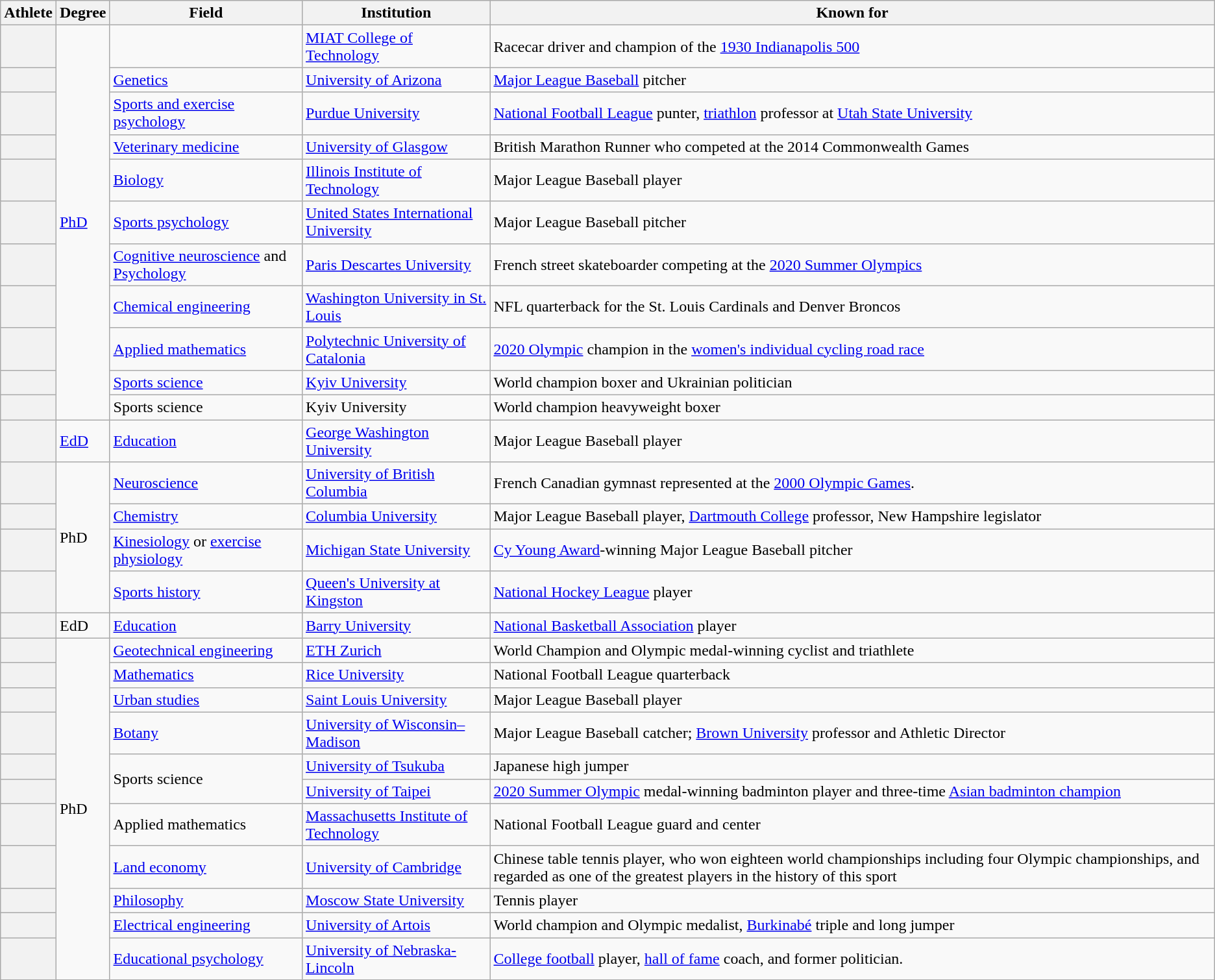<table class="wikitable sortable plainrowheaders">
<tr>
<th scope="col">Athlete</th>
<th scope="col">Degree</th>
<th scope="col">Field</th>
<th scope="col">Institution</th>
<th scope="col">Known for</th>
</tr>
<tr>
<th scope="row" style="text-align:center"></th>
<td rowspan="11"><a href='#'>PhD</a></td>
<td></td>
<td><a href='#'>MIAT College of Technology</a></td>
<td>Racecar driver and champion of the <a href='#'>1930 Indianapolis 500</a></td>
</tr>
<tr>
<th scope="row" style="text-align:center"></th>
<td><a href='#'>Genetics</a></td>
<td><a href='#'>University of Arizona</a></td>
<td><a href='#'>Major League Baseball</a> pitcher</td>
</tr>
<tr>
<th scope="row" style="text-align:center"></th>
<td><a href='#'>Sports and exercise psychology</a></td>
<td><a href='#'>Purdue University</a></td>
<td><a href='#'>National Football League</a> punter, <a href='#'>triathlon</a> professor at <a href='#'>Utah State University</a></td>
</tr>
<tr>
<th scope="row" style="text-align:center"><br></th>
<td><a href='#'>Veterinary medicine</a></td>
<td><a href='#'>University of Glasgow</a></td>
<td>British Marathon Runner who competed at the 2014 Commonwealth Games</td>
</tr>
<tr>
<th scope="row" style="text-align:center"></th>
<td><a href='#'>Biology</a></td>
<td><a href='#'>Illinois Institute of Technology</a></td>
<td>Major League Baseball player</td>
</tr>
<tr>
<th scope="row" style="text-align:center"></th>
<td><a href='#'>Sports psychology</a></td>
<td><a href='#'>United States International University</a></td>
<td>Major League Baseball pitcher</td>
</tr>
<tr>
<th scope="row" style="text-align:center"></th>
<td><a href='#'>Cognitive neuroscience</a> and <a href='#'>Psychology</a></td>
<td><a href='#'>Paris Descartes University</a></td>
<td>French street skateboarder competing at the <a href='#'>2020 Summer Olympics</a></td>
</tr>
<tr>
<th scope="row" style="text-align:center"></th>
<td><a href='#'>Chemical engineering</a></td>
<td><a href='#'>Washington University in St. Louis</a></td>
<td>NFL quarterback for the St. Louis Cardinals and Denver Broncos</td>
</tr>
<tr>
<th scope="row" style="text-align:center"></th>
<td><a href='#'>Applied mathematics</a></td>
<td><a href='#'>Polytechnic University of Catalonia</a></td>
<td><a href='#'>2020 Olympic</a> champion in the <a href='#'>women's individual cycling road race</a></td>
</tr>
<tr>
<th scope="row" style="text-align:center"></th>
<td><a href='#'>Sports science</a></td>
<td><a href='#'>Kyiv University</a></td>
<td>World champion boxer and Ukrainian politician</td>
</tr>
<tr>
<th scope="row" style="text-align:center"></th>
<td>Sports science</td>
<td>Kyiv University</td>
<td>World champion heavyweight boxer</td>
</tr>
<tr>
<th scope="row" style="text-align:center"></th>
<td><a href='#'>EdD</a></td>
<td><a href='#'>Education</a></td>
<td><a href='#'>George Washington University</a></td>
<td>Major League Baseball player</td>
</tr>
<tr>
<th scope="row" style="text-align:center"></th>
<td rowspan="4">PhD</td>
<td><a href='#'>Neuroscience</a></td>
<td><a href='#'>University of British Columbia</a></td>
<td>French Canadian gymnast represented at the <a href='#'>2000 Olympic Games</a>.</td>
</tr>
<tr>
<th scope="row" style="text-align:center"></th>
<td><a href='#'>Chemistry</a></td>
<td><a href='#'>Columbia University</a></td>
<td>Major League Baseball player, <a href='#'>Dartmouth College</a> professor, New Hampshire legislator</td>
</tr>
<tr>
<th scope="row" style="text-align:center"></th>
<td><a href='#'>Kinesiology</a> or <a href='#'>exercise physiology</a></td>
<td><a href='#'>Michigan State University</a></td>
<td><a href='#'>Cy Young Award</a>-winning Major League Baseball pitcher</td>
</tr>
<tr>
<th scope="row" style="text-align:center"></th>
<td><a href='#'>Sports history</a></td>
<td><a href='#'>Queen's University at Kingston</a></td>
<td><a href='#'>National Hockey League</a> player</td>
</tr>
<tr>
<th scope="row" style="text-align:center"></th>
<td>EdD</td>
<td><a href='#'>Education</a></td>
<td><a href='#'>Barry University</a></td>
<td><a href='#'>National Basketball Association</a> player</td>
</tr>
<tr>
<th scope="row" style="text-align:center"></th>
<td rowspan="11">PhD</td>
<td><a href='#'>Geotechnical engineering</a></td>
<td><a href='#'>ETH Zurich</a></td>
<td>World Champion and Olympic medal-winning cyclist and triathlete</td>
</tr>
<tr>
<th scope="row" style="text-align:center"></th>
<td><a href='#'>Mathematics</a></td>
<td><a href='#'>Rice University</a></td>
<td>National Football League quarterback</td>
</tr>
<tr>
<th scope="row" style="text-align:center"></th>
<td><a href='#'>Urban studies</a></td>
<td><a href='#'>Saint Louis University</a></td>
<td>Major League Baseball player</td>
</tr>
<tr>
<th scope="row" style="text-align:center"></th>
<td><a href='#'>Botany</a></td>
<td><a href='#'>University of Wisconsin–Madison</a></td>
<td>Major League Baseball catcher; <a href='#'>Brown University</a> professor and Athletic Director</td>
</tr>
<tr>
<th scope="row" style="text-align:center"></th>
<td rowspan="2">Sports science</td>
<td><a href='#'>University of Tsukuba</a></td>
<td>Japanese high jumper</td>
</tr>
<tr>
<th scope="row" style="text-align:center"></th>
<td><a href='#'>University of Taipei</a></td>
<td><a href='#'>2020 Summer Olympic</a> medal-winning badminton player and three-time <a href='#'>Asian badminton champion</a></td>
</tr>
<tr>
<th scope="row" style="text-align:center"></th>
<td>Applied mathematics</td>
<td><a href='#'>Massachusetts Institute of Technology</a></td>
<td>National Football League guard and center</td>
</tr>
<tr>
<th scope="row" style="text-align:center"></th>
<td><a href='#'>Land economy</a></td>
<td><a href='#'>University of Cambridge</a></td>
<td>Chinese table tennis player, who won eighteen world championships including four Olympic championships, and regarded as one of the greatest players in the history of this sport</td>
</tr>
<tr>
<th scope="row" style="text-align:center"></th>
<td><a href='#'>Philosophy</a></td>
<td><a href='#'>Moscow State University</a></td>
<td>Tennis player</td>
</tr>
<tr>
<th scope="row" style="text-align:center"></th>
<td><a href='#'>Electrical engineering</a></td>
<td><a href='#'>University of Artois</a></td>
<td>World champion and Olympic medalist, <a href='#'>Burkinabé</a> triple and long jumper</td>
</tr>
<tr>
<th scope="row" style="text-align:center"></th>
<td><a href='#'>Educational psychology</a></td>
<td><a href='#'>University of Nebraska-Lincoln</a></td>
<td><a href='#'>College football</a> player, <a href='#'>hall of fame</a> coach, and former politician.</td>
</tr>
</table>
